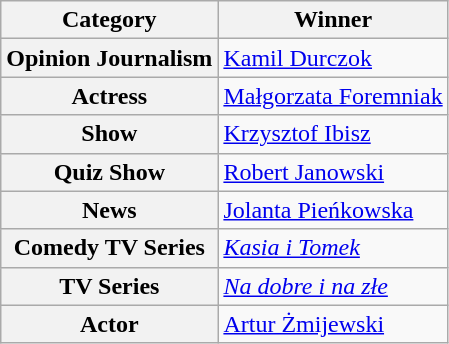<table class="wikitable">
<tr>
<th>Category</th>
<th>Winner</th>
</tr>
<tr>
<th scope="row">Opinion Journalism</th>
<td><a href='#'>Kamil Durczok</a></td>
</tr>
<tr>
<th scope="row">Actress</th>
<td><a href='#'>Małgorzata Foremniak</a></td>
</tr>
<tr>
<th scope="row">Show</th>
<td><a href='#'>Krzysztof Ibisz</a></td>
</tr>
<tr>
<th scope="row">Quiz Show</th>
<td><a href='#'>Robert Janowski</a></td>
</tr>
<tr>
<th scope="row">News</th>
<td><a href='#'>Jolanta Pieńkowska</a></td>
</tr>
<tr>
<th scope="row">Comedy TV Series</th>
<td><em><a href='#'>Kasia i Tomek</a></em></td>
</tr>
<tr>
<th scope="row">TV Series</th>
<td><em><a href='#'>Na dobre i na złe</a></em></td>
</tr>
<tr>
<th scope="row">Actor</th>
<td><a href='#'>Artur Żmijewski</a></td>
</tr>
</table>
